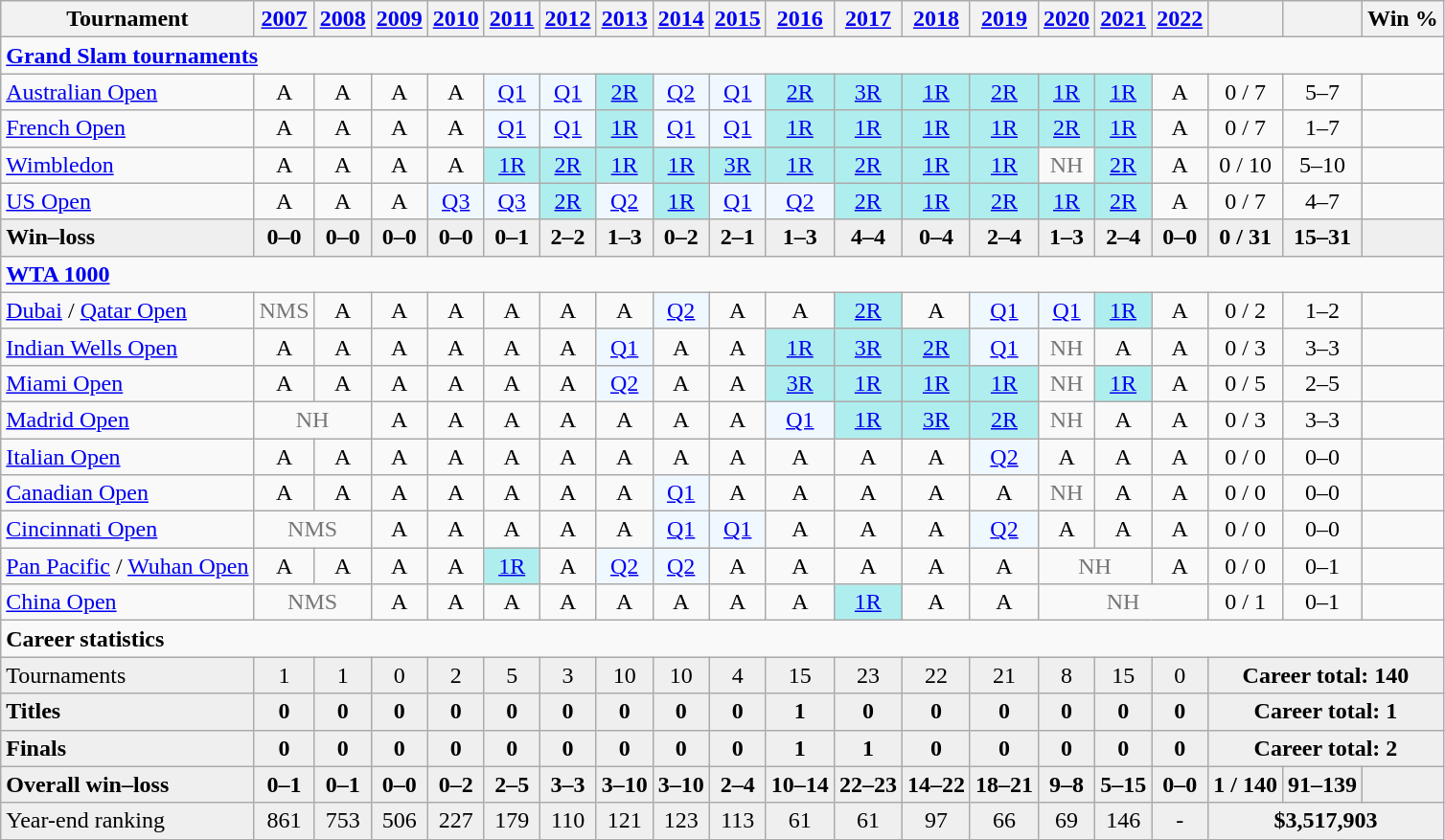<table class="wikitable nowrap" style=text-align:center>
<tr>
<th>Tournament</th>
<th><a href='#'>2007</a></th>
<th><a href='#'>2008</a></th>
<th><a href='#'>2009</a></th>
<th><a href='#'>2010</a></th>
<th><a href='#'>2011</a></th>
<th><a href='#'>2012</a></th>
<th><a href='#'>2013</a></th>
<th><a href='#'>2014</a></th>
<th><a href='#'>2015</a></th>
<th><a href='#'>2016</a></th>
<th><a href='#'>2017</a></th>
<th><a href='#'>2018</a></th>
<th><a href='#'>2019</a></th>
<th><a href='#'>2020</a></th>
<th><a href='#'>2021</a></th>
<th><a href='#'>2022</a></th>
<th></th>
<th></th>
<th>Win %</th>
</tr>
<tr>
<td colspan="20" align="left"><strong><a href='#'>Grand Slam tournaments</a></strong></td>
</tr>
<tr>
<td style=text-align:left><a href='#'>Australian Open</a></td>
<td>A</td>
<td>A</td>
<td>A</td>
<td>A</td>
<td bgcolor=f0f8ff><a href='#'>Q1</a></td>
<td bgcolor=f0f8ff><a href='#'>Q1</a></td>
<td style=background:#afeeee><a href='#'>2R</a></td>
<td bgcolor=f0f8ff><a href='#'>Q2</a></td>
<td bgcolor=f0f8ff><a href='#'>Q1</a></td>
<td style=background:#afeeee><a href='#'>2R</a></td>
<td style=background:#afeeee><a href='#'>3R</a></td>
<td style=background:#afeeee><a href='#'>1R</a></td>
<td style=background:#afeeee><a href='#'>2R</a></td>
<td style=background:#afeeee><a href='#'>1R</a></td>
<td style=background:#afeeee><a href='#'>1R</a></td>
<td>A</td>
<td>0 / 7</td>
<td>5–7</td>
<td></td>
</tr>
<tr>
<td style=text-align:left><a href='#'>French Open</a></td>
<td>A</td>
<td>A</td>
<td>A</td>
<td>A</td>
<td bgcolor=f0f8ff><a href='#'>Q1</a></td>
<td bgcolor=f0f8ff><a href='#'>Q1</a></td>
<td style=background:#afeeee><a href='#'>1R</a></td>
<td bgcolor=f0f8ff><a href='#'>Q1</a></td>
<td bgcolor=f0f8ff><a href='#'>Q1</a></td>
<td style=background:#afeeee><a href='#'>1R</a></td>
<td style=background:#afeeee><a href='#'>1R</a></td>
<td style=background:#afeeee><a href='#'>1R</a></td>
<td style=background:#afeeee><a href='#'>1R</a></td>
<td style=background:#afeeee><a href='#'>2R</a></td>
<td style=background:#afeeee><a href='#'>1R</a></td>
<td>A</td>
<td>0 / 7</td>
<td>1–7</td>
<td></td>
</tr>
<tr>
<td style=text-align:left><a href='#'>Wimbledon</a></td>
<td>A</td>
<td>A</td>
<td>A</td>
<td>A</td>
<td style=background:#afeeee><a href='#'>1R</a></td>
<td style=background:#afeeee><a href='#'>2R</a></td>
<td style=background:#afeeee><a href='#'>1R</a></td>
<td style=background:#afeeee><a href='#'>1R</a></td>
<td style=background:#afeeee><a href='#'>3R</a></td>
<td style=background:#afeeee><a href='#'>1R</a></td>
<td style=background:#afeeee><a href='#'>2R</a></td>
<td style=background:#afeeee><a href='#'>1R</a></td>
<td style=background:#afeeee><a href='#'>1R</a></td>
<td style=color:#767676>NH</td>
<td style=background:#afeeee><a href='#'>2R</a></td>
<td>A</td>
<td>0 / 10</td>
<td>5–10</td>
<td></td>
</tr>
<tr>
<td style=text-align:left><a href='#'>US Open</a></td>
<td>A</td>
<td>A</td>
<td>A</td>
<td bgcolor=f0f8ff><a href='#'>Q3</a></td>
<td bgcolor=f0f8ff><a href='#'>Q3</a></td>
<td style=background:#afeeee><a href='#'>2R</a></td>
<td bgcolor=f0f8ff><a href='#'>Q2</a></td>
<td style=background:#afeeee><a href='#'>1R</a></td>
<td bgcolor=f0f8ff><a href='#'>Q1</a></td>
<td bgcolor=f0f8ff><a href='#'>Q2</a></td>
<td style=background:#afeeee><a href='#'>2R</a></td>
<td style=background:#afeeee><a href='#'>1R</a></td>
<td style=background:#afeeee><a href='#'>2R</a></td>
<td style=background:#afeeee><a href='#'>1R</a></td>
<td style=background:#afeeee><a href='#'>2R</a></td>
<td>A</td>
<td>0 / 7</td>
<td>4–7</td>
<td></td>
</tr>
<tr style=background:#efefef;font-weight:bold>
<td style=text-align:left>Win–loss</td>
<td>0–0</td>
<td>0–0</td>
<td>0–0</td>
<td>0–0</td>
<td>0–1</td>
<td>2–2</td>
<td>1–3</td>
<td>0–2</td>
<td>2–1</td>
<td>1–3</td>
<td>4–4</td>
<td>0–4</td>
<td>2–4</td>
<td>1–3</td>
<td>2–4</td>
<td>0–0</td>
<td>0 / 31</td>
<td>15–31</td>
<td></td>
</tr>
<tr>
<td colspan="20" align="left"><strong><a href='#'>WTA 1000</a></strong></td>
</tr>
<tr>
<td align=left><a href='#'>Dubai</a> / <a href='#'>Qatar Open</a></td>
<td style=color:#767676>NMS</td>
<td>A</td>
<td>A</td>
<td>A</td>
<td>A</td>
<td>A</td>
<td>A</td>
<td bgcolor=f0f8ff><a href='#'>Q2</a></td>
<td>A</td>
<td>A</td>
<td style=background:#afeeee><a href='#'>2R</a></td>
<td>A</td>
<td bgcolor=f0f8ff><a href='#'>Q1</a></td>
<td bgcolor=f0f8ff><a href='#'>Q1</a></td>
<td style=background:#afeeee><a href='#'>1R</a></td>
<td>A</td>
<td>0 / 2</td>
<td>1–2</td>
<td></td>
</tr>
<tr>
<td align=left><a href='#'>Indian Wells Open</a></td>
<td>A</td>
<td>A</td>
<td>A</td>
<td>A</td>
<td>A</td>
<td>A</td>
<td bgcolor=f0f8ff><a href='#'>Q1</a></td>
<td>A</td>
<td>A</td>
<td style=background:#afeeee><a href='#'>1R</a></td>
<td style=background:#afeeee><a href='#'>3R</a></td>
<td style=background:#afeeee><a href='#'>2R</a></td>
<td bgcolor=f0f8ff><a href='#'>Q1</a></td>
<td style="color:#767676">NH</td>
<td>A</td>
<td>A</td>
<td>0 / 3</td>
<td>3–3</td>
<td></td>
</tr>
<tr>
<td align=left><a href='#'>Miami Open</a></td>
<td>A</td>
<td>A</td>
<td>A</td>
<td>A</td>
<td>A</td>
<td>A</td>
<td bgcolor=f0f8ff><a href='#'>Q2</a></td>
<td>A</td>
<td>A</td>
<td style=background:#afeeee><a href='#'>3R</a></td>
<td style=background:#afeeee><a href='#'>1R</a></td>
<td style=background:#afeeee><a href='#'>1R</a></td>
<td style=background:#afeeee><a href='#'>1R</a></td>
<td style="color:#767676">NH</td>
<td bgcolor=afeeee><a href='#'>1R</a></td>
<td>A</td>
<td>0 / 5</td>
<td>2–5</td>
<td></td>
</tr>
<tr>
<td align=left><a href='#'>Madrid Open</a></td>
<td style=color:#767676 colspan=2>NH</td>
<td>A</td>
<td>A</td>
<td>A</td>
<td>A</td>
<td>A</td>
<td>A</td>
<td>A</td>
<td bgcolor=f0f8ff><a href='#'>Q1</a></td>
<td style=background:#afeeee><a href='#'>1R</a></td>
<td style=background:#afeeee><a href='#'>3R</a></td>
<td style=background:#afeeee><a href='#'>2R</a></td>
<td style="color:#767676">NH</td>
<td>A</td>
<td>A</td>
<td>0 / 3</td>
<td>3–3</td>
<td></td>
</tr>
<tr>
<td align=left><a href='#'>Italian Open</a></td>
<td>A</td>
<td>A</td>
<td>A</td>
<td>A</td>
<td>A</td>
<td>A</td>
<td>A</td>
<td>A</td>
<td>A</td>
<td>A</td>
<td>A</td>
<td>A</td>
<td bgcolor=f0f8ff><a href='#'>Q2</a></td>
<td>A</td>
<td>A</td>
<td>A</td>
<td>0 / 0</td>
<td>0–0</td>
<td></td>
</tr>
<tr>
<td align=left><a href='#'>Canadian Open</a></td>
<td>A</td>
<td>A</td>
<td>A</td>
<td>A</td>
<td>A</td>
<td>A</td>
<td>A</td>
<td bgcolor=f0f8ff><a href='#'>Q1</a></td>
<td>A</td>
<td>A</td>
<td>A</td>
<td>A</td>
<td>A</td>
<td style=color:#767676>NH</td>
<td>A</td>
<td>A</td>
<td>0 / 0</td>
<td>0–0</td>
<td></td>
</tr>
<tr>
<td align=left><a href='#'>Cincinnati Open</a></td>
<td colspan=2 style=color:#767676>NMS</td>
<td>A</td>
<td>A</td>
<td>A</td>
<td>A</td>
<td>A</td>
<td bgcolor=f0f8ff><a href='#'>Q1</a></td>
<td bgcolor=f0f8ff><a href='#'>Q1</a></td>
<td>A</td>
<td>A</td>
<td>A</td>
<td bgcolor=f0f8ff><a href='#'>Q2</a></td>
<td>A</td>
<td>A</td>
<td>A</td>
<td>0 / 0</td>
<td>0–0</td>
<td></td>
</tr>
<tr>
<td align=left><a href='#'>Pan Pacific</a> / <a href='#'>Wuhan Open</a></td>
<td>A</td>
<td>A</td>
<td>A</td>
<td>A</td>
<td style=background:#afeeee><a href='#'>1R</a></td>
<td>A</td>
<td bgcolor=f0f8ff><a href='#'>Q2</a></td>
<td bgcolor=f0f8ff><a href='#'>Q2</a></td>
<td>A</td>
<td>A</td>
<td>A</td>
<td>A</td>
<td>A</td>
<td colspan="2" style="color:#767676">NH</td>
<td>A</td>
<td>0 / 0</td>
<td>0–1</td>
<td></td>
</tr>
<tr>
<td align=left><a href='#'>China Open</a></td>
<td style=color:#767676 colspan=2>NMS</td>
<td>A</td>
<td>A</td>
<td>A</td>
<td>A</td>
<td>A</td>
<td>A</td>
<td>A</td>
<td>A</td>
<td style=background:#afeeee><a href='#'>1R</a></td>
<td>A</td>
<td>A</td>
<td colspan="3" style="color:#767676">NH</td>
<td>0 / 1</td>
<td>0–1</td>
<td></td>
</tr>
<tr>
<td colspan="20" align="left"><strong>Career statistics</strong></td>
</tr>
<tr style=background:#efefef>
<td align=left>Tournaments</td>
<td>1</td>
<td>1</td>
<td>0</td>
<td>2</td>
<td>5</td>
<td>3</td>
<td>10</td>
<td>10</td>
<td>4</td>
<td>15</td>
<td>23</td>
<td>22</td>
<td>21</td>
<td>8</td>
<td>15</td>
<td>0</td>
<td colspan=3><strong>Career total: 140</strong></td>
</tr>
<tr style=background:#efefef;font-weight:bold>
<td align=left>Titles</td>
<td>0</td>
<td>0</td>
<td>0</td>
<td>0</td>
<td>0</td>
<td>0</td>
<td>0</td>
<td>0</td>
<td>0</td>
<td>1</td>
<td>0</td>
<td>0</td>
<td>0</td>
<td>0</td>
<td>0</td>
<td>0</td>
<td colspan=3>Career total: 1</td>
</tr>
<tr style=background:#efefef;font-weight:bold>
<td align=left>Finals</td>
<td>0</td>
<td>0</td>
<td>0</td>
<td>0</td>
<td>0</td>
<td>0</td>
<td>0</td>
<td>0</td>
<td>0</td>
<td>1</td>
<td>1</td>
<td>0</td>
<td>0</td>
<td>0</td>
<td>0</td>
<td>0</td>
<td colspan=3>Career total: 2</td>
</tr>
<tr style=background:#efefef;font-weight:bold>
<td align=left>Overall win–loss</td>
<td>0–1</td>
<td>0–1</td>
<td>0–0</td>
<td>0–2</td>
<td>2–5</td>
<td>3–3</td>
<td>3–10</td>
<td>3–10</td>
<td>2–4</td>
<td>10–14</td>
<td>22–23</td>
<td>14–22</td>
<td>18–21</td>
<td>9–8</td>
<td>5–15</td>
<td>0–0</td>
<td>1 / 140</td>
<td>91–139</td>
<td></td>
</tr>
<tr style=background:#efefef>
<td align=left>Year-end ranking</td>
<td>861</td>
<td>753</td>
<td>506</td>
<td>227</td>
<td>179</td>
<td>110</td>
<td>121</td>
<td>123</td>
<td>113</td>
<td>61</td>
<td>61</td>
<td>97</td>
<td>66</td>
<td>69</td>
<td>146</td>
<td>-</td>
<td colspan=3><strong>$3,517,903</strong></td>
</tr>
</table>
